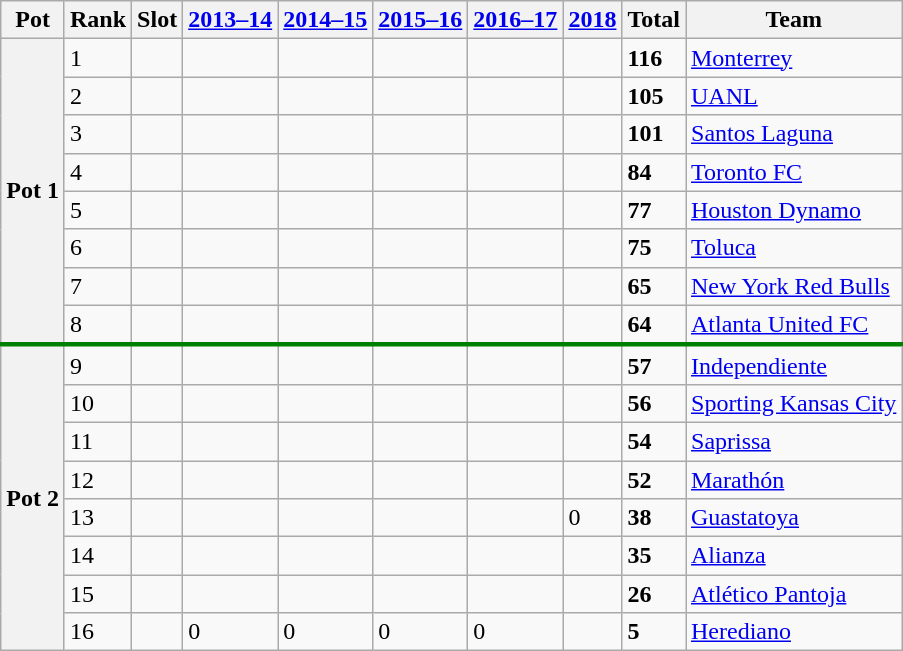<table class="wikitable sortable">
<tr>
<th>Pot</th>
<th>Rank</th>
<th>Slot</th>
<th><a href='#'>2013–14</a></th>
<th><a href='#'>2014–15</a></th>
<th><a href='#'>2015–16</a></th>
<th><a href='#'>2016–17</a></th>
<th><a href='#'>2018</a></th>
<th>Total</th>
<th>Team</th>
</tr>
<tr>
<th rowspan=8>Pot 1</th>
<td>1</td>
<td></td>
<td></td>
<td></td>
<td></td>
<td></td>
<td></td>
<td><strong>116</strong></td>
<td> <a href='#'>Monterrey</a></td>
</tr>
<tr>
<td>2</td>
<td></td>
<td></td>
<td></td>
<td></td>
<td></td>
<td></td>
<td><strong>105</strong></td>
<td> <a href='#'>UANL</a></td>
</tr>
<tr>
<td>3</td>
<td></td>
<td></td>
<td></td>
<td></td>
<td></td>
<td></td>
<td><strong>101</strong></td>
<td> <a href='#'>Santos Laguna</a></td>
</tr>
<tr>
<td>4</td>
<td></td>
<td></td>
<td></td>
<td></td>
<td></td>
<td></td>
<td><strong>84</strong></td>
<td> <a href='#'>Toronto FC</a></td>
</tr>
<tr>
<td>5</td>
<td></td>
<td></td>
<td></td>
<td></td>
<td></td>
<td></td>
<td><strong>77</strong></td>
<td> <a href='#'>Houston Dynamo</a></td>
</tr>
<tr>
<td>6</td>
<td></td>
<td></td>
<td></td>
<td></td>
<td></td>
<td></td>
<td><strong>75</strong></td>
<td> <a href='#'>Toluca</a></td>
</tr>
<tr>
<td>7</td>
<td></td>
<td></td>
<td></td>
<td></td>
<td></td>
<td></td>
<td><strong>65</strong></td>
<td> <a href='#'>New York Red Bulls</a></td>
</tr>
<tr>
<td>8</td>
<td></td>
<td></td>
<td></td>
<td></td>
<td></td>
<td></td>
<td><strong>64</strong></td>
<td> <a href='#'>Atlanta United FC</a></td>
</tr>
<tr style="border-top:3px solid green;">
<th rowspan=8>Pot 2</th>
<td>9</td>
<td></td>
<td></td>
<td></td>
<td></td>
<td></td>
<td></td>
<td><strong>57</strong></td>
<td> <a href='#'>Independiente</a></td>
</tr>
<tr>
<td>10</td>
<td></td>
<td></td>
<td></td>
<td></td>
<td></td>
<td></td>
<td><strong>56</strong></td>
<td> <a href='#'>Sporting Kansas City</a></td>
</tr>
<tr>
<td>11</td>
<td></td>
<td></td>
<td></td>
<td></td>
<td></td>
<td></td>
<td><strong>54</strong></td>
<td> <a href='#'>Saprissa</a></td>
</tr>
<tr>
<td>12</td>
<td></td>
<td></td>
<td></td>
<td></td>
<td></td>
<td></td>
<td><strong>52</strong></td>
<td> <a href='#'>Marathón</a></td>
</tr>
<tr>
<td>13</td>
<td></td>
<td></td>
<td></td>
<td></td>
<td></td>
<td>0</td>
<td><strong>38</strong></td>
<td> <a href='#'>Guastatoya</a></td>
</tr>
<tr>
<td>14</td>
<td></td>
<td></td>
<td></td>
<td></td>
<td></td>
<td></td>
<td><strong>35</strong></td>
<td> <a href='#'>Alianza</a></td>
</tr>
<tr>
<td>15</td>
<td></td>
<td></td>
<td></td>
<td></td>
<td></td>
<td></td>
<td><strong>26</strong></td>
<td> <a href='#'>Atlético Pantoja</a></td>
</tr>
<tr>
<td>16</td>
<td></td>
<td>0</td>
<td>0</td>
<td>0</td>
<td>0</td>
<td></td>
<td><strong>5</strong></td>
<td> <a href='#'>Herediano</a></td>
</tr>
</table>
